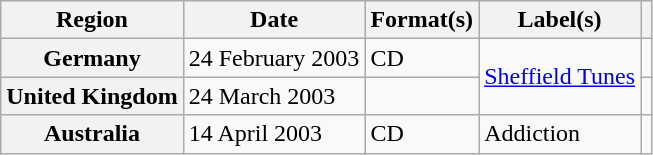<table class="wikitable plainrowheaders">
<tr>
<th scope="col">Region</th>
<th scope="col">Date</th>
<th scope="col">Format(s)</th>
<th scope="col">Label(s)</th>
<th scope="col"></th>
</tr>
<tr>
<th scope="row">Germany</th>
<td>24 February 2003</td>
<td>CD</td>
<td rowspan="2"><a href='#'>Sheffield Tunes</a></td>
<td></td>
</tr>
<tr>
<th scope="row">United Kingdom</th>
<td>24 March 2003</td>
<td></td>
<td></td>
</tr>
<tr>
<th scope="row">Australia</th>
<td>14 April 2003</td>
<td>CD</td>
<td>Addiction</td>
<td></td>
</tr>
</table>
